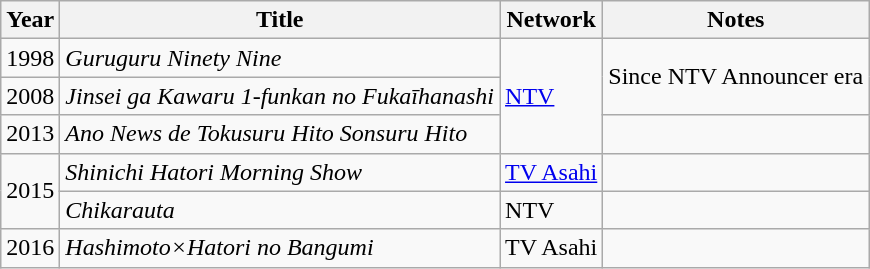<table class="wikitable">
<tr>
<th>Year</th>
<th>Title</th>
<th>Network</th>
<th>Notes</th>
</tr>
<tr>
<td>1998</td>
<td><em>Guruguru Ninety Nine</em></td>
<td rowspan="3"><a href='#'>NTV</a></td>
<td rowspan="2">Since NTV Announcer era</td>
</tr>
<tr>
<td>2008</td>
<td><em>Jinsei ga Kawaru 1-funkan no Fukaīhanashi</em></td>
</tr>
<tr>
<td>2013</td>
<td><em>Ano News de Tokusuru Hito Sonsuru Hito</em></td>
<td></td>
</tr>
<tr>
<td rowspan="2">2015</td>
<td><em>Shinichi Hatori Morning Show</em></td>
<td><a href='#'>TV Asahi</a></td>
<td></td>
</tr>
<tr>
<td><em>Chikarauta</em></td>
<td>NTV</td>
<td></td>
</tr>
<tr>
<td>2016</td>
<td><em>Hashimoto×Hatori no Bangumi</em></td>
<td>TV Asahi</td>
<td></td>
</tr>
</table>
